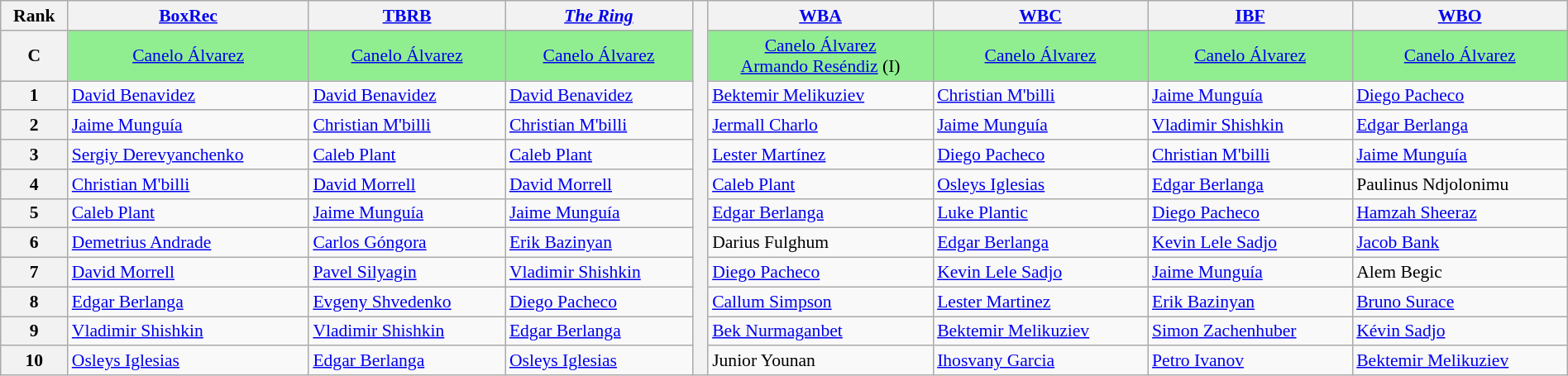<table class="wikitable" style="text-align:left; font-size:90%; width:100%;">
<tr>
<th>Rank</th>
<th><a href='#'>BoxRec</a></th>
<th><a href='#'>TBRB</a></th>
<th><em><a href='#'>The Ring</a></em></th>
<th rowspan="12" style="width:1%;"></th>
<th><a href='#'>WBA</a></th>
<th><a href='#'>WBC</a></th>
<th><a href='#'>IBF</a></th>
<th><a href='#'>WBO</a></th>
</tr>
<tr style="background:lightgreen;">
<th scope="row">C</th>
<td style="text-align:center;"><a href='#'>Canelo Álvarez</a></td>
<td style="text-align:center;"><a href='#'>Canelo Álvarez</a></td>
<td style="text-align:center;"><a href='#'>Canelo Álvarez</a></td>
<td style="text-align:center;"><a href='#'>Canelo Álvarez</a><br><a href='#'>Armando Reséndiz</a> (I)</td>
<td style="text-align:center;"><a href='#'>Canelo Álvarez</a></td>
<td style="text-align:center;"><a href='#'>Canelo Álvarez</a></td>
<td style="text-align:center;"><a href='#'>Canelo Álvarez</a></td>
</tr>
<tr>
<th scope="row">1</th>
<td><a href='#'>David Benavidez</a></td>
<td><a href='#'>David Benavidez</a></td>
<td><a href='#'>David Benavidez</a></td>
<td><a href='#'>Bektemir Melikuziev</a></td>
<td><a href='#'>Christian M'billi</a></td>
<td><a href='#'>Jaime Munguía</a></td>
<td><a href='#'>Diego Pacheco</a></td>
</tr>
<tr>
<th scope="row">2</th>
<td><a href='#'>Jaime Munguía</a></td>
<td><a href='#'>Christian M'billi</a></td>
<td><a href='#'>Christian M'billi</a></td>
<td><a href='#'>Jermall Charlo</a></td>
<td><a href='#'>Jaime Munguía</a></td>
<td><a href='#'>Vladimir Shishkin</a></td>
<td><a href='#'>Edgar Berlanga</a></td>
</tr>
<tr>
<th scope="row">3</th>
<td><a href='#'>Sergiy Derevyanchenko</a></td>
<td><a href='#'>Caleb Plant</a></td>
<td><a href='#'>Caleb Plant</a></td>
<td><a href='#'>Lester Martínez</a></td>
<td><a href='#'>Diego Pacheco</a></td>
<td><a href='#'>Christian M'billi</a></td>
<td><a href='#'>Jaime Munguía</a></td>
</tr>
<tr>
<th scope="row">4</th>
<td><a href='#'>Christian M'billi</a></td>
<td><a href='#'>David Morrell</a></td>
<td><a href='#'>David Morrell</a></td>
<td><a href='#'>Caleb Plant</a></td>
<td><a href='#'>Osleys Iglesias</a></td>
<td><a href='#'>Edgar Berlanga</a></td>
<td>Paulinus Ndjolonimu</td>
</tr>
<tr>
<th scope="row">5</th>
<td><a href='#'>Caleb Plant</a></td>
<td><a href='#'>Jaime Munguía</a></td>
<td><a href='#'>Jaime Munguía</a></td>
<td><a href='#'>Edgar Berlanga</a></td>
<td><a href='#'>Luke Plantic</a></td>
<td><a href='#'>Diego Pacheco</a></td>
<td><a href='#'>Hamzah Sheeraz</a></td>
</tr>
<tr>
<th scope="row">6</th>
<td><a href='#'>Demetrius Andrade</a></td>
<td><a href='#'>Carlos Góngora</a></td>
<td><a href='#'>Erik Bazinyan</a></td>
<td>Darius Fulghum</td>
<td><a href='#'>Edgar Berlanga</a></td>
<td><a href='#'>Kevin Lele Sadjo</a></td>
<td><a href='#'>Jacob Bank</a></td>
</tr>
<tr>
<th scope="row">7</th>
<td><a href='#'>David Morrell</a></td>
<td><a href='#'>Pavel Silyagin</a></td>
<td><a href='#'>Vladimir Shishkin</a></td>
<td><a href='#'>Diego Pacheco</a></td>
<td><a href='#'>Kevin Lele Sadjo</a></td>
<td><a href='#'>Jaime Munguía</a></td>
<td>Alem Begic</td>
</tr>
<tr>
<th scope="row">8</th>
<td><a href='#'>Edgar Berlanga</a></td>
<td><a href='#'>Evgeny Shvedenko</a></td>
<td><a href='#'>Diego Pacheco</a></td>
<td><a href='#'>Callum Simpson</a></td>
<td><a href='#'>Lester Martinez</a></td>
<td><a href='#'>Erik Bazinyan</a></td>
<td><a href='#'>Bruno Surace</a></td>
</tr>
<tr>
<th scope="row">9</th>
<td><a href='#'>Vladimir Shishkin</a></td>
<td><a href='#'>Vladimir Shishkin</a></td>
<td><a href='#'>Edgar Berlanga</a></td>
<td><a href='#'>Bek Nurmaganbet</a></td>
<td><a href='#'>Bektemir Melikuziev</a></td>
<td><a href='#'>Simon Zachenhuber</a></td>
<td><a href='#'>Kévin Sadjo</a></td>
</tr>
<tr>
<th scope="row">10</th>
<td><a href='#'>Osleys Iglesias</a></td>
<td><a href='#'>Edgar Berlanga</a></td>
<td><a href='#'>Osleys Iglesias</a></td>
<td>Junior Younan</td>
<td><a href='#'>Ihosvany Garcia</a></td>
<td><a href='#'>Petro Ivanov</a></td>
<td><a href='#'>Bektemir Melikuziev</a></td>
</tr>
</table>
